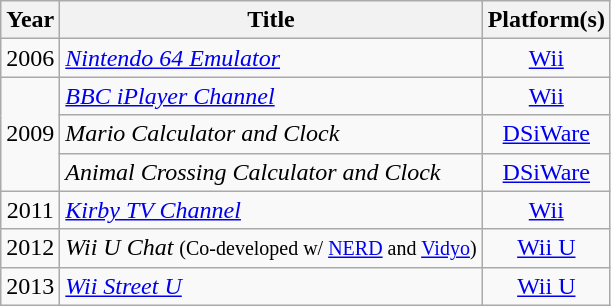<table class="wikitable" width="auto">
<tr>
<th>Year</th>
<th>Title</th>
<th>Platform(s)</th>
</tr>
<tr>
<td style="text-align:center;">2006</td>
<td style="text-align:left;"><em><a href='#'>Nintendo 64 Emulator</a></em></td>
<td style="text-align:center;"><a href='#'>Wii</a></td>
</tr>
<tr>
<td rowspan="3" style="text-align:center;">2009</td>
<td style="text-align:left;"><em><a href='#'>BBC iPlayer Channel</a></em></td>
<td style="text-align:center;"><a href='#'>Wii</a></td>
</tr>
<tr>
<td style="text-align:left;"><em>Mario Calculator and Clock</em></td>
<td style="text-align:center;"><a href='#'>DSiWare</a></td>
</tr>
<tr>
<td style="text-align:left;"><em>Animal Crossing Calculator and Clock</em></td>
<td style="text-align:center;"><a href='#'>DSiWare</a></td>
</tr>
<tr>
<td style="text-align:center;">2011</td>
<td style="text-align:left;"><em><a href='#'>Kirby TV Channel</a></em></td>
<td style="text-align:center;"><a href='#'>Wii</a></td>
</tr>
<tr>
<td style="text-align:center;">2012</td>
<td style="text-align:left;"><em>Wii U Chat</em> <small>(Co-developed w/ <a href='#'>NERD</a> and <a href='#'>Vidyo</a>)</small></td>
<td style="text-align:center;"><a href='#'>Wii U</a></td>
</tr>
<tr>
<td style="text-align:center;">2013</td>
<td style="text-align:left;"><em><a href='#'>Wii Street U</a></em></td>
<td style="text-align:center;"><a href='#'>Wii U</a></td>
</tr>
</table>
